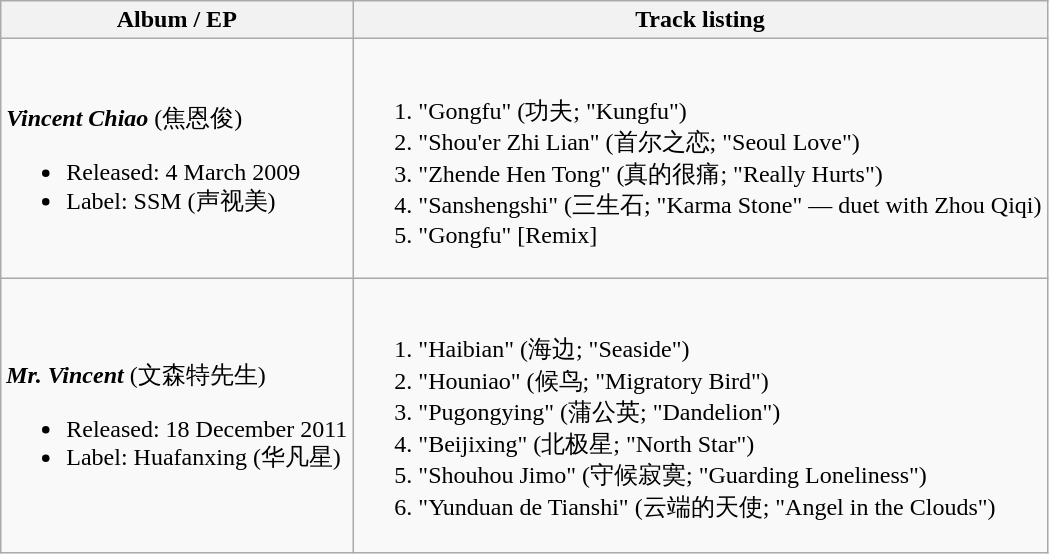<table class="wikitable">
<tr>
<th>Album / EP</th>
<th>Track listing</th>
</tr>
<tr>
<td><br><strong><em>Vincent Chiao</em></strong> (焦恩俊)<ul><li>Released: 4 March 2009</li><li>Label: SSM (声视美)</li></ul></td>
<td><br><ol><li>"Gongfu" (功夫; "Kungfu")</li><li>"Shou'er Zhi Lian" (首尔之恋; "Seoul Love")</li><li>"Zhende Hen Tong" (真的很痛; "Really Hurts")</li><li>"Sanshengshi" (三生石; "Karma Stone" — duet with Zhou Qiqi)</li><li>"Gongfu" [Remix]</li></ol></td>
</tr>
<tr>
<td><br><strong><em>Mr. Vincent</em></strong> (文森特先生)<ul><li>Released: 18 December 2011</li><li>Label: Huafanxing (华凡星)</li></ul></td>
<td><br><ol><li>"Haibian" (海边; "Seaside")</li><li>"Houniao" (候鸟; "Migratory Bird")</li><li>"Pugongying" (蒲公英; "Dandelion")</li><li>"Beijixing" (北极星; "North Star")</li><li>"Shouhou Jimo" (守候寂寞; "Guarding Loneliness")</li><li>"Yunduan de Tianshi" (云端的天使; "Angel in the Clouds")</li></ol></td>
</tr>
</table>
